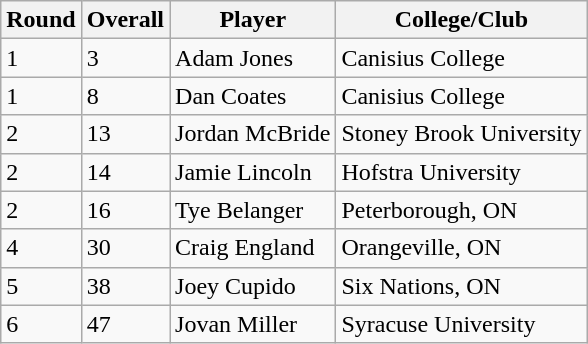<table class="wikitable">
<tr>
<th>Round</th>
<th>Overall</th>
<th>Player</th>
<th>College/Club</th>
</tr>
<tr>
<td>1</td>
<td>3</td>
<td>Adam Jones</td>
<td>Canisius College</td>
</tr>
<tr>
<td>1</td>
<td>8</td>
<td>Dan Coates</td>
<td>Canisius College</td>
</tr>
<tr>
<td>2</td>
<td>13</td>
<td>Jordan McBride</td>
<td>Stoney Brook University</td>
</tr>
<tr>
<td>2</td>
<td>14</td>
<td>Jamie Lincoln</td>
<td>Hofstra University</td>
</tr>
<tr>
<td>2</td>
<td>16</td>
<td>Tye Belanger</td>
<td>Peterborough, ON</td>
</tr>
<tr>
<td>4</td>
<td>30</td>
<td>Craig England</td>
<td>Orangeville, ON</td>
</tr>
<tr>
<td>5</td>
<td>38</td>
<td>Joey Cupido</td>
<td>Six Nations, ON</td>
</tr>
<tr>
<td>6</td>
<td>47</td>
<td>Jovan Miller</td>
<td>Syracuse University</td>
</tr>
</table>
